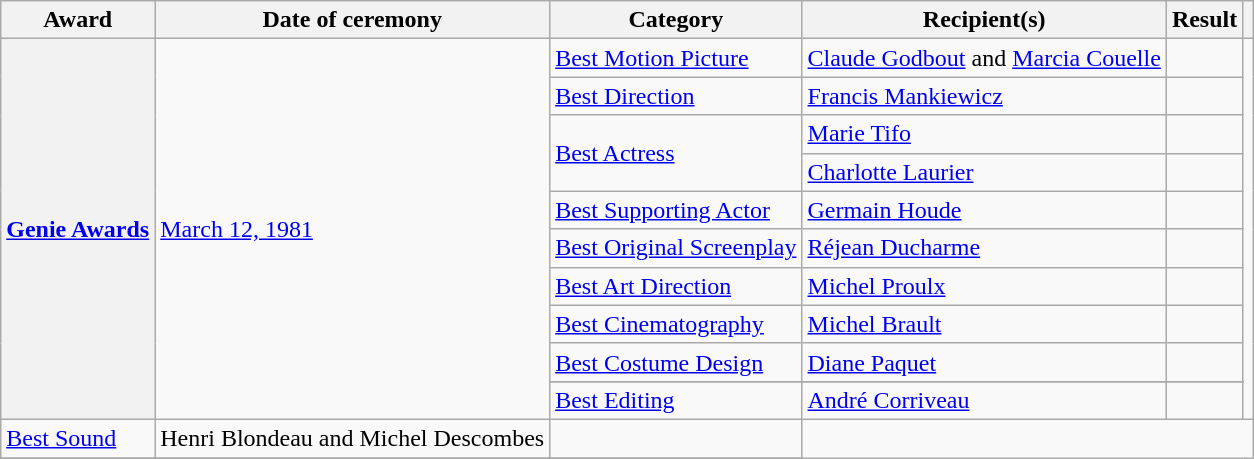<table class="wikitable plainrowheaders sortable">
<tr>
<th scope="col">Award</th>
<th scope="col">Date of ceremony</th>
<th scope="col">Category</th>
<th scope="col">Recipient(s)</th>
<th scope="col">Result</th>
<th scope="col" class="unsortable"></th>
</tr>
<tr>
<th scope="row" rowspan=11><a href='#'>Genie Awards</a></th>
<td rowspan="11"><a href='#'>March 12, 1981</a></td>
<td><a href='#'>Best Motion Picture</a></td>
<td><a href='#'>Claude Godbout</a> and <a href='#'>Marcia Couelle</a></td>
<td></td>
<td rowspan="11"></td>
</tr>
<tr>
<td><a href='#'>Best Direction</a></td>
<td><a href='#'>Francis Mankiewicz</a></td>
<td></td>
</tr>
<tr>
<td rowspan="2"><a href='#'>Best Actress</a></td>
<td><a href='#'>Marie Tifo</a></td>
<td></td>
</tr>
<tr>
<td><a href='#'>Charlotte Laurier</a></td>
<td></td>
</tr>
<tr>
<td><a href='#'>Best Supporting Actor</a></td>
<td><a href='#'>Germain Houde</a></td>
<td></td>
</tr>
<tr>
<td><a href='#'>Best Original Screenplay</a></td>
<td><a href='#'>Réjean Ducharme</a></td>
<td></td>
</tr>
<tr>
<td><a href='#'>Best Art Direction</a></td>
<td><a href='#'>Michel Proulx</a></td>
<td></td>
</tr>
<tr>
<td><a href='#'>Best Cinematography</a></td>
<td><a href='#'>Michel Brault</a></td>
<td></td>
</tr>
<tr>
<td><a href='#'>Best Costume Design</a></td>
<td><a href='#'>Diane Paquet</a></td>
<td></td>
</tr>
<tr>
</tr>
<tr>
<td><a href='#'>Best Editing</a></td>
<td><a href='#'>André Corriveau</a></td>
<td></td>
</tr>
<tr>
<td><a href='#'>Best Sound</a></td>
<td>Henri Blondeau and Michel Descombes</td>
<td></td>
</tr>
<tr>
</tr>
</table>
